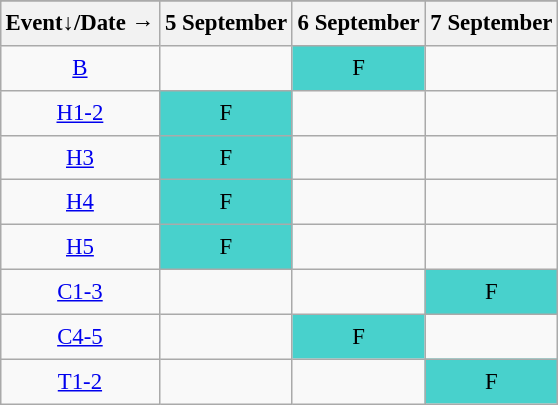<table class="wikitable" style="margin:0.5em auto; font-size:95%; line-height:1.50em;">
<tr align="center">
</tr>
<tr>
</tr>
<tr>
<th>Event↓/Date →</th>
<th>5 September</th>
<th>6 September</th>
<th>7 September</th>
</tr>
<tr align="center">
<td class="event"><a href='#'>B</a></td>
<td></td>
<td bgcolor="#48D1CC" align="center">F</td>
<td></td>
</tr>
<tr align="center">
<td class="event"><a href='#'>H1-2</a></td>
<td bgcolor="#48D1CC" align="center">F</td>
<td></td>
<td></td>
</tr>
<tr align="center">
<td class="event"><a href='#'>H3</a></td>
<td bgcolor="#48D1CC" align="center">F</td>
<td></td>
<td></td>
</tr>
<tr align="center">
<td class="event"><a href='#'>H4</a></td>
<td bgcolor="#48D1CC" align="center">F</td>
<td></td>
<td></td>
</tr>
<tr align="center">
<td class="event"><a href='#'>H5</a></td>
<td bgcolor="#48D1CC" align="center">F</td>
<td></td>
<td></td>
</tr>
<tr align="center">
<td class="event"><a href='#'>C1-3</a></td>
<td></td>
<td></td>
<td bgcolor="#48D1CC" align="center">F</td>
</tr>
<tr align="center">
<td class="event"><a href='#'>C4-5</a></td>
<td></td>
<td bgcolor="#48D1CC" align="center">F</td>
<td></td>
</tr>
<tr align="center">
<td class="event"><a href='#'>T1-2</a></td>
<td></td>
<td></td>
<td bgcolor="#48D1CC" align="center">F</td>
</tr>
</table>
